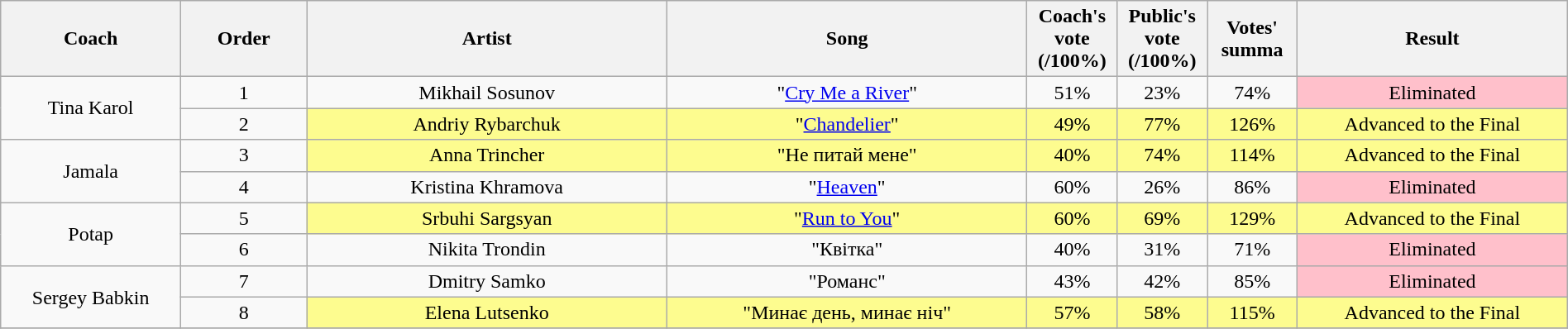<table class="wikitable" style="text-align: center; width:100%;">
<tr>
<th width="10%">Coach</th>
<th width="07%">Order</th>
<th width="20%">Artist</th>
<th width="20%">Song</th>
<th width="5%">Coach's vote (/100%)</th>
<th width="5%">Public's vote (/100%)</th>
<th width="5%">Votes' summa</th>
<th width="15%">Result</th>
</tr>
<tr>
<td rowspan=2>Tina Karol</td>
<td>1</td>
<td>Mikhail Sosunov</td>
<td>"<a href='#'>Cry Me a River</a>"</td>
<td>51%</td>
<td>23%</td>
<td>74%</td>
<td style="background:pink;">Eliminated</td>
</tr>
<tr>
<td>2</td>
<td style="background:#fdfc8f;">Andriy Rybarchuk</td>
<td style="background:#fdfc8f;">"<a href='#'>Chandelier</a>"</td>
<td style="background:#fdfc8f;">49%</td>
<td style="background:#fdfc8f;">77%</td>
<td style="background:#fdfc8f;">126%</td>
<td style="background:#fdfc8f;">Advanced to the Final</td>
</tr>
<tr>
<td rowspan=2>Jamala</td>
<td>3</td>
<td style="background:#fdfc8f;">Anna Trincher</td>
<td style="background:#fdfc8f;">"Не питай мене"</td>
<td style="background:#fdfc8f;">40%</td>
<td style="background:#fdfc8f;">74%</td>
<td style="background:#fdfc8f;">114%</td>
<td style="background:#fdfc8f;">Advanced to the Final</td>
</tr>
<tr>
<td>4</td>
<td>Kristina Khramova</td>
<td>"<a href='#'>Heaven</a>"</td>
<td>60%</td>
<td>26%</td>
<td>86%</td>
<td style="background:pink;">Eliminated</td>
</tr>
<tr>
<td rowspan=2>Potap</td>
<td>5</td>
<td style="background:#fdfc8f;">Srbuhi Sargsyan</td>
<td style="background:#fdfc8f;">"<a href='#'>Run to You</a>"</td>
<td style="background:#fdfc8f;">60%</td>
<td style="background:#fdfc8f;">69%</td>
<td style="background:#fdfc8f;">129%</td>
<td style="background:#fdfc8f;">Advanced to the Final</td>
</tr>
<tr>
<td>6</td>
<td>Nikita Trondin</td>
<td>"Квiтка"</td>
<td>40%</td>
<td>31%</td>
<td>71%</td>
<td style="background:pink;">Eliminated</td>
</tr>
<tr>
<td rowspan=2>Sergey Babkin</td>
<td>7</td>
<td>Dmitry Samko</td>
<td>"Романс"</td>
<td>43%</td>
<td>42%</td>
<td>85%</td>
<td style="background:pink;">Eliminated</td>
</tr>
<tr>
<td>8</td>
<td style="background:#fdfc8f;">Elena Lutsenko</td>
<td style="background:#fdfc8f;">"Минає день, минає ніч"</td>
<td style="background:#fdfc8f;">57%</td>
<td style="background:#fdfc8f;">58%</td>
<td style="background:#fdfc8f;">115%</td>
<td style="background:#fdfc8f;">Advanced to the Final</td>
</tr>
<tr>
</tr>
</table>
